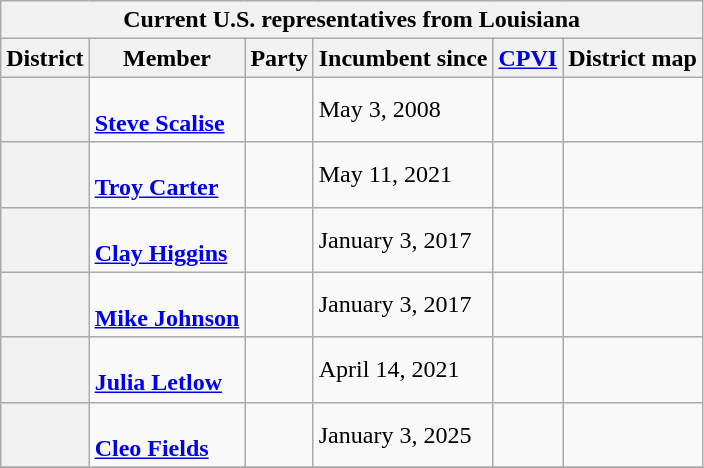<table class="wikitable sortable">
<tr>
<th colspan=6>Current U.S. representatives from Louisiana</th>
</tr>
<tr>
<th>District</th>
<th>Member<br></th>
<th>Party</th>
<th data-sort-type="date">Incumbent since</th>
<th data-sort-type="number"><a href='#'>CPVI</a><br></th>
<th class="unsortable">District map</th>
</tr>
<tr>
<th></th>
<td data-sort-value="Scalise, Steve"><br><strong><a href='#'>Steve Scalise</a></strong><br></td>
<td></td>
<td>May 3, 2008</td>
<td></td>
<td></td>
</tr>
<tr>
<th></th>
<td data-sort-value="Carter, Troy"><br><strong><a href='#'>Troy Carter</a></strong><br></td>
<td></td>
<td>May 11, 2021</td>
<td></td>
<td></td>
</tr>
<tr>
<th></th>
<td data-sort-value="Higgins, Clay"><br><strong><a href='#'>Clay Higgins</a></strong><br></td>
<td></td>
<td>January 3, 2017</td>
<td></td>
<td></td>
</tr>
<tr>
<th></th>
<td data-sort-value="Johnson, Mike"><br><strong><a href='#'>Mike Johnson</a></strong><br></td>
<td></td>
<td>January 3, 2017</td>
<td></td>
<td></td>
</tr>
<tr>
<th></th>
<td data-sort-value="Letlow, Julia"><br><strong><a href='#'>Julia Letlow</a></strong><br></td>
<td></td>
<td>April 14, 2021</td>
<td></td>
<td></td>
</tr>
<tr>
<th></th>
<td data-sort-value="Fields, Cleo"><br><strong><a href='#'>Cleo Fields</a></strong><br></td>
<td></td>
<td>January 3, 2025</td>
<td></td>
<td></td>
</tr>
<tr>
</tr>
</table>
